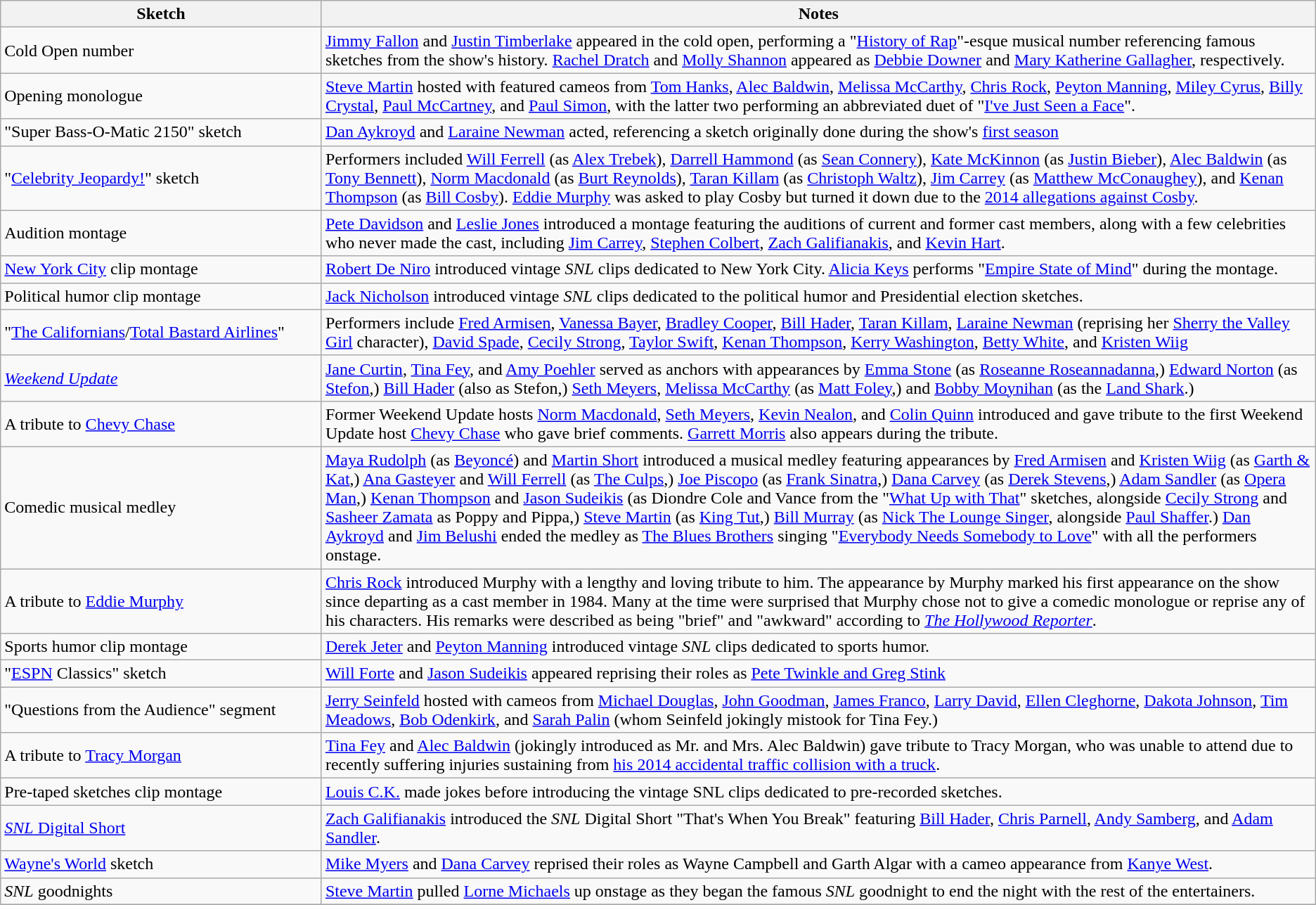<table class="wikitable">
<tr>
<th scope="col" style="width:20em;">Sketch</th>
<th scope="col" style="width:65em;">Notes</th>
</tr>
<tr>
<td>Cold Open number</td>
<td><a href='#'>Jimmy Fallon</a> and <a href='#'>Justin Timberlake</a> appeared in the cold open, performing a "<a href='#'>History of Rap</a>"-esque musical number referencing famous sketches from the show's history. <a href='#'>Rachel Dratch</a> and <a href='#'>Molly Shannon</a> appeared as <a href='#'>Debbie Downer</a> and <a href='#'>Mary Katherine Gallagher</a>, respectively.</td>
</tr>
<tr>
<td>Opening monologue</td>
<td><a href='#'>Steve Martin</a> hosted with featured cameos from <a href='#'>Tom Hanks</a>, <a href='#'>Alec Baldwin</a>, <a href='#'>Melissa McCarthy</a>, <a href='#'>Chris Rock</a>, <a href='#'>Peyton Manning</a>, <a href='#'>Miley Cyrus</a>, <a href='#'>Billy Crystal</a>, <a href='#'>Paul McCartney</a>, and <a href='#'>Paul Simon</a>, with the latter two performing an abbreviated duet of "<a href='#'>I've Just Seen a Face</a>".</td>
</tr>
<tr>
<td>"Super Bass-O-Matic 2150" sketch</td>
<td><a href='#'>Dan Aykroyd</a> and <a href='#'>Laraine Newman</a> acted, referencing a sketch originally done during the show's <a href='#'>first season</a></td>
</tr>
<tr>
<td>"<a href='#'>Celebrity Jeopardy!</a>" sketch</td>
<td>Performers included <a href='#'>Will Ferrell</a> (as <a href='#'>Alex Trebek</a>), <a href='#'>Darrell Hammond</a> (as <a href='#'>Sean Connery</a>), <a href='#'>Kate McKinnon</a> (as <a href='#'>Justin Bieber</a>), <a href='#'>Alec Baldwin</a> (as <a href='#'>Tony Bennett</a>), <a href='#'>Norm Macdonald</a> (as <a href='#'>Burt Reynolds</a>), <a href='#'>Taran Killam</a> (as <a href='#'>Christoph Waltz</a>), <a href='#'>Jim Carrey</a> (as <a href='#'>Matthew McConaughey</a>), and <a href='#'>Kenan Thompson</a> (as <a href='#'>Bill Cosby</a>). <a href='#'>Eddie Murphy</a> was asked to play Cosby but turned it down due to the <a href='#'>2014 allegations against Cosby</a>.</td>
</tr>
<tr>
<td>Audition montage</td>
<td><a href='#'>Pete Davidson</a> and <a href='#'>Leslie Jones</a> introduced a montage featuring the auditions of current and former cast members, along with a few celebrities who never made the cast, including <a href='#'>Jim Carrey</a>, <a href='#'>Stephen Colbert</a>, <a href='#'>Zach Galifianakis</a>, and <a href='#'>Kevin Hart</a>.</td>
</tr>
<tr>
<td><a href='#'>New York City</a> clip montage</td>
<td><a href='#'>Robert De Niro</a> introduced vintage <em>SNL</em> clips dedicated to New York City. <a href='#'>Alicia Keys</a> performs "<a href='#'>Empire State of Mind</a>" during the montage.</td>
</tr>
<tr>
<td>Political humor clip montage</td>
<td><a href='#'>Jack Nicholson</a> introduced vintage <em>SNL</em> clips dedicated to the political humor and Presidential election sketches.</td>
</tr>
<tr>
<td>"<a href='#'>The Californians</a>/<a href='#'>Total Bastard Airlines</a>"</td>
<td>Performers include <a href='#'>Fred Armisen</a>, <a href='#'>Vanessa Bayer</a>, <a href='#'>Bradley Cooper</a>, <a href='#'>Bill Hader</a>, <a href='#'>Taran Killam</a>, <a href='#'>Laraine Newman</a> (reprising her <a href='#'>Sherry the Valley Girl</a> character), <a href='#'>David Spade</a>, <a href='#'>Cecily Strong</a>, <a href='#'>Taylor Swift</a>, <a href='#'>Kenan Thompson</a>, <a href='#'>Kerry Washington</a>, <a href='#'>Betty White</a>, and <a href='#'>Kristen Wiig</a></td>
</tr>
<tr>
<td><em><a href='#'>Weekend Update</a></em></td>
<td><a href='#'>Jane Curtin</a>, <a href='#'>Tina Fey</a>, and <a href='#'>Amy Poehler</a> served as anchors with appearances by <a href='#'>Emma Stone</a> (as <a href='#'>Roseanne Roseannadanna</a>,) <a href='#'>Edward Norton</a> (as <a href='#'>Stefon</a>,) <a href='#'>Bill Hader</a> (also as Stefon,) <a href='#'>Seth Meyers</a>, <a href='#'>Melissa McCarthy</a> (as <a href='#'>Matt Foley</a>,) and <a href='#'>Bobby Moynihan</a> (as the <a href='#'>Land Shark</a>.)</td>
</tr>
<tr>
<td>A tribute to <a href='#'>Chevy Chase</a></td>
<td>Former Weekend Update hosts <a href='#'>Norm Macdonald</a>, <a href='#'>Seth Meyers</a>, <a href='#'>Kevin Nealon</a>, and <a href='#'>Colin Quinn</a> introduced and gave tribute to the first Weekend Update host <a href='#'>Chevy Chase</a> who gave brief comments. <a href='#'>Garrett Morris</a> also appears during the tribute.</td>
</tr>
<tr>
<td>Comedic musical medley</td>
<td><a href='#'>Maya Rudolph</a> (as <a href='#'>Beyoncé</a>) and <a href='#'>Martin Short</a> introduced a musical medley featuring appearances by <a href='#'>Fred Armisen</a> and <a href='#'>Kristen Wiig</a> (as <a href='#'>Garth & Kat</a>,) <a href='#'>Ana Gasteyer</a> and <a href='#'>Will Ferrell</a> (as <a href='#'>The Culps</a>,) <a href='#'>Joe Piscopo</a> (as <a href='#'>Frank Sinatra</a>,) <a href='#'>Dana Carvey</a> (as <a href='#'>Derek Stevens</a>,) <a href='#'>Adam Sandler</a> (as <a href='#'>Opera Man</a>,) <a href='#'>Kenan Thompson</a> and <a href='#'>Jason Sudeikis</a> (as Diondre Cole and Vance from the "<a href='#'>What Up with That</a>" sketches, alongside <a href='#'>Cecily Strong</a> and <a href='#'>Sasheer Zamata</a> as Poppy and Pippa,) <a href='#'>Steve Martin</a> (as <a href='#'>King Tut</a>,) <a href='#'>Bill Murray</a> (as <a href='#'>Nick The Lounge Singer</a>, alongside <a href='#'>Paul Shaffer</a>.) <a href='#'>Dan Aykroyd</a> and <a href='#'>Jim Belushi</a> ended the medley as <a href='#'>The Blues Brothers</a> singing "<a href='#'>Everybody Needs Somebody to Love</a>" with all the performers onstage.</td>
</tr>
<tr>
<td>A tribute to <a href='#'>Eddie Murphy</a></td>
<td><a href='#'>Chris Rock</a> introduced Murphy with a lengthy and loving tribute to him. The appearance by Murphy marked his first appearance on the show since departing as a cast member in 1984. Many at the time were surprised that Murphy chose not to give a comedic monologue or reprise any of his characters. His remarks were described as being "brief" and "awkward" according to <em><a href='#'>The Hollywood Reporter</a></em>.</td>
</tr>
<tr>
<td>Sports humor clip montage</td>
<td><a href='#'>Derek Jeter</a> and <a href='#'>Peyton Manning</a> introduced vintage <em>SNL</em> clips dedicated to sports humor.</td>
</tr>
<tr>
<td>"<a href='#'>ESPN</a> Classics" sketch</td>
<td><a href='#'>Will Forte</a> and <a href='#'>Jason Sudeikis</a> appeared reprising their roles as <a href='#'>Pete Twinkle and Greg Stink</a></td>
</tr>
<tr>
<td>"Questions from the Audience" segment</td>
<td><a href='#'>Jerry Seinfeld</a> hosted with cameos from <a href='#'>Michael Douglas</a>, <a href='#'>John Goodman</a>, <a href='#'>James Franco</a>, <a href='#'>Larry David</a>, <a href='#'>Ellen Cleghorne</a>, <a href='#'>Dakota Johnson</a>, <a href='#'>Tim Meadows</a>, <a href='#'>Bob Odenkirk</a>, and <a href='#'>Sarah Palin</a> (whom Seinfeld jokingly mistook for Tina Fey.)</td>
</tr>
<tr>
<td>A tribute to <a href='#'>Tracy Morgan</a></td>
<td><a href='#'>Tina Fey</a> and <a href='#'>Alec Baldwin</a> (jokingly introduced as Mr. and Mrs. Alec Baldwin) gave tribute to Tracy Morgan, who was unable to attend due to recently suffering injuries sustaining from <a href='#'>his 2014 accidental traffic collision with a truck</a>.</td>
</tr>
<tr>
<td>Pre-taped sketches clip montage</td>
<td><a href='#'>Louis C.K.</a> made jokes before introducing the vintage SNL clips dedicated to pre-recorded sketches.</td>
</tr>
<tr>
<td><a href='#'><em>SNL</em> Digital Short</a></td>
<td><a href='#'>Zach Galifianakis</a> introduced the <em>SNL</em> Digital Short "That's When You Break" featuring <a href='#'>Bill Hader</a>, <a href='#'>Chris Parnell</a>, <a href='#'>Andy Samberg</a>, and <a href='#'>Adam Sandler</a>.</td>
</tr>
<tr>
<td><a href='#'>Wayne's World</a> sketch</td>
<td><a href='#'>Mike Myers</a> and <a href='#'>Dana Carvey</a> reprised their roles as Wayne Campbell and Garth Algar with a cameo appearance from <a href='#'>Kanye West</a>.</td>
</tr>
<tr>
<td><em>SNL</em> goodnights</td>
<td><a href='#'>Steve Martin</a> pulled <a href='#'>Lorne Michaels</a> up onstage as they began the famous <em>SNL</em> goodnight to end the night with the rest of the entertainers.</td>
</tr>
<tr>
</tr>
</table>
